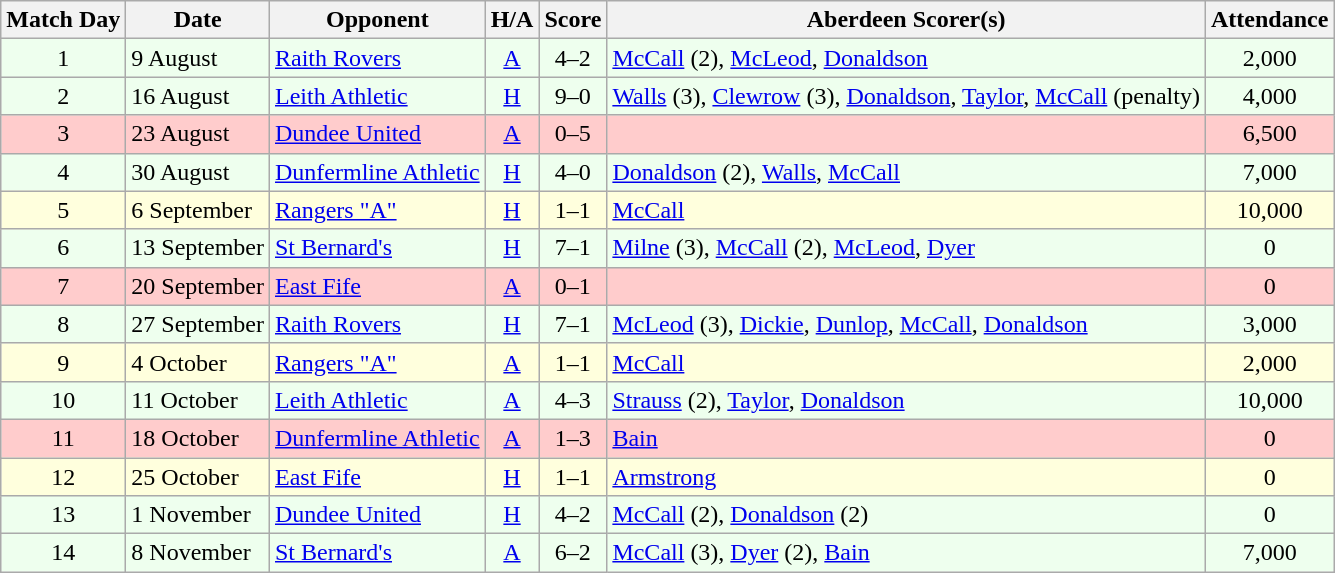<table class="wikitable" style="text-align:center">
<tr>
<th>Match Day</th>
<th>Date</th>
<th>Opponent</th>
<th>H/A</th>
<th>Score</th>
<th>Aberdeen Scorer(s)</th>
<th>Attendance</th>
</tr>
<tr bgcolor=#EEFFEE>
<td>1</td>
<td align=left>9 August</td>
<td align=left><a href='#'>Raith Rovers</a></td>
<td><a href='#'>A</a></td>
<td>4–2</td>
<td align=left><a href='#'>McCall</a> (2), <a href='#'>McLeod</a>, <a href='#'>Donaldson</a></td>
<td>2,000</td>
</tr>
<tr bgcolor=#EEFFEE>
<td>2</td>
<td align=left>16 August</td>
<td align=left><a href='#'>Leith Athletic</a></td>
<td><a href='#'>H</a></td>
<td>9–0</td>
<td align=left><a href='#'>Walls</a> (3), <a href='#'>Clewrow</a> (3), <a href='#'>Donaldson</a>, <a href='#'>Taylor</a>, <a href='#'>McCall</a> (penalty)</td>
<td>4,000</td>
</tr>
<tr bgcolor=#FFCCCC>
<td>3</td>
<td align=left>23 August</td>
<td align=left><a href='#'>Dundee United</a></td>
<td><a href='#'>A</a></td>
<td>0–5</td>
<td align=left></td>
<td>6,500</td>
</tr>
<tr bgcolor=#EEFFEE>
<td>4</td>
<td align=left>30 August</td>
<td align=left><a href='#'>Dunfermline Athletic</a></td>
<td><a href='#'>H</a></td>
<td>4–0</td>
<td align=left><a href='#'>Donaldson</a> (2), <a href='#'>Walls</a>, <a href='#'>McCall</a></td>
<td>7,000</td>
</tr>
<tr bgcolor=#FFFFDD>
<td>5</td>
<td align=left>6 September</td>
<td align=left><a href='#'>Rangers "A"</a></td>
<td><a href='#'>H</a></td>
<td>1–1</td>
<td align=left><a href='#'>McCall</a></td>
<td>10,000</td>
</tr>
<tr bgcolor=#EEFFEE>
<td>6</td>
<td align=left>13 September</td>
<td align=left><a href='#'>St Bernard's</a></td>
<td><a href='#'>H</a></td>
<td>7–1</td>
<td align=left><a href='#'>Milne</a> (3), <a href='#'>McCall</a> (2), <a href='#'>McLeod</a>, <a href='#'>Dyer</a></td>
<td>0</td>
</tr>
<tr bgcolor=#FFCCCC>
<td>7</td>
<td align=left>20 September</td>
<td align=left><a href='#'>East Fife</a></td>
<td><a href='#'>A</a></td>
<td>0–1</td>
<td align=left></td>
<td>0</td>
</tr>
<tr bgcolor=#EEFFEE>
<td>8</td>
<td align=left>27 September</td>
<td align=left><a href='#'>Raith Rovers</a></td>
<td><a href='#'>H</a></td>
<td>7–1</td>
<td align=left><a href='#'>McLeod</a> (3), <a href='#'>Dickie</a>, <a href='#'>Dunlop</a>, <a href='#'>McCall</a>, <a href='#'>Donaldson</a></td>
<td>3,000</td>
</tr>
<tr bgcolor=#FFFFDD>
<td>9</td>
<td align=left>4 October</td>
<td align=left><a href='#'>Rangers "A"</a></td>
<td><a href='#'>A</a></td>
<td>1–1</td>
<td align=left><a href='#'>McCall</a></td>
<td>2,000</td>
</tr>
<tr bgcolor=#EEFFEE>
<td>10</td>
<td align=left>11 October</td>
<td align=left><a href='#'>Leith Athletic</a></td>
<td><a href='#'>A</a></td>
<td>4–3</td>
<td align=left><a href='#'>Strauss</a> (2), <a href='#'>Taylor</a>, <a href='#'>Donaldson</a></td>
<td>10,000</td>
</tr>
<tr bgcolor=#FFCCCC>
<td>11</td>
<td align=left>18 October</td>
<td align=left><a href='#'>Dunfermline Athletic</a></td>
<td><a href='#'>A</a></td>
<td>1–3</td>
<td align=left><a href='#'>Bain</a></td>
<td>0</td>
</tr>
<tr bgcolor=#FFFFDD>
<td>12</td>
<td align=left>25 October</td>
<td align=left><a href='#'>East Fife</a></td>
<td><a href='#'>H</a></td>
<td>1–1</td>
<td align=left><a href='#'>Armstrong</a></td>
<td>0</td>
</tr>
<tr bgcolor=#EEFFEE>
<td>13</td>
<td align=left>1 November</td>
<td align=left><a href='#'>Dundee United</a></td>
<td><a href='#'>H</a></td>
<td>4–2</td>
<td align=left><a href='#'>McCall</a> (2), <a href='#'>Donaldson</a> (2)</td>
<td>0</td>
</tr>
<tr bgcolor=#EEFFEE>
<td>14</td>
<td align=left>8 November</td>
<td align=left><a href='#'>St Bernard's</a></td>
<td><a href='#'>A</a></td>
<td>6–2</td>
<td align=left><a href='#'>McCall</a> (3), <a href='#'>Dyer</a> (2), <a href='#'>Bain</a></td>
<td>7,000</td>
</tr>
</table>
